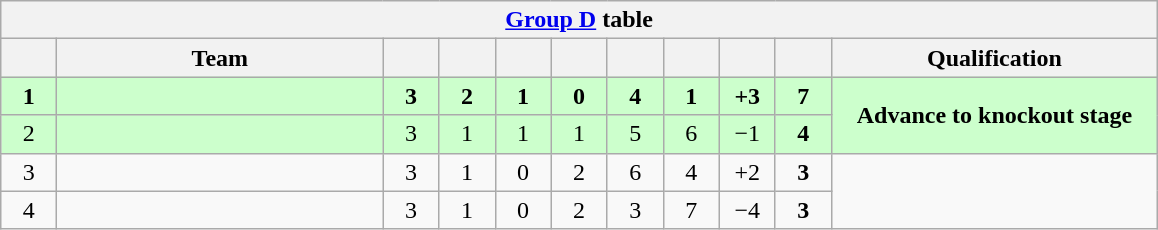<table class="wikitable" style="text-align:center">
<tr>
<th colspan="11"><a href='#'>Group D</a> table</th>
</tr>
<tr>
<th width="30"></th>
<th width="210">Team</th>
<th width="30"></th>
<th width="30"></th>
<th width="30"></th>
<th width="30"></th>
<th width="30"></th>
<th width="30"></th>
<th width="30"></th>
<th width="30"></th>
<th width="210">Qualification</th>
</tr>
<tr bgcolor="#ccffcc">
<td><strong>1</strong></td>
<td align="left"><strong></strong></td>
<td><strong>3</strong></td>
<td><strong>2</strong></td>
<td><strong>1</strong></td>
<td><strong>0</strong></td>
<td><strong>4</strong></td>
<td><strong>1</strong></td>
<td><strong>+3</strong></td>
<td><strong>7</strong></td>
<td rowspan="2"><strong>Advance to knockout stage</strong></td>
</tr>
<tr bgcolor="#ccffcc">
<td>2</td>
<td align="left"></td>
<td>3</td>
<td>1</td>
<td>1</td>
<td>1</td>
<td>5</td>
<td>6</td>
<td>−1</td>
<td><strong>4</strong></td>
</tr>
<tr>
<td>3</td>
<td align="left"></td>
<td>3</td>
<td>1</td>
<td>0</td>
<td>2</td>
<td>6</td>
<td>4</td>
<td>+2</td>
<td><strong>3</strong></td>
<td rowspan="2"></td>
</tr>
<tr>
<td>4</td>
<td align="left"></td>
<td>3</td>
<td>1</td>
<td>0</td>
<td>2</td>
<td>3</td>
<td>7</td>
<td>−4</td>
<td><strong>3</strong></td>
</tr>
</table>
